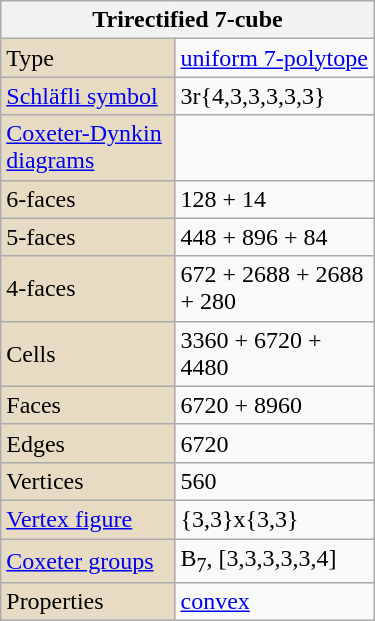<table class="wikitable" align="right" style="margin-left:10px" width="250">
<tr>
<th bgcolor=#e7dcc3 colspan=2>Trirectified 7-cube</th>
</tr>
<tr>
<td bgcolor=#e7dcc3>Type</td>
<td><a href='#'>uniform 7-polytope</a></td>
</tr>
<tr>
<td bgcolor=#e7dcc3><a href='#'>Schläfli symbol</a></td>
<td>3r{4,3,3,3,3,3}</td>
</tr>
<tr>
<td bgcolor=#e7dcc3><a href='#'>Coxeter-Dynkin diagrams</a></td>
<td><br></td>
</tr>
<tr>
<td bgcolor=#e7dcc3>6-faces</td>
<td>128 + 14</td>
</tr>
<tr>
<td bgcolor=#e7dcc3>5-faces</td>
<td>448 + 896 + 84</td>
</tr>
<tr>
<td bgcolor=#e7dcc3>4-faces</td>
<td>672 + 2688 +  2688 + 280</td>
</tr>
<tr>
<td bgcolor=#e7dcc3>Cells</td>
<td>3360 + 6720 + 4480</td>
</tr>
<tr>
<td bgcolor=#e7dcc3>Faces</td>
<td>6720 + 8960</td>
</tr>
<tr>
<td bgcolor=#e7dcc3>Edges</td>
<td>6720</td>
</tr>
<tr>
<td bgcolor=#e7dcc3>Vertices</td>
<td>560</td>
</tr>
<tr>
<td bgcolor=#e7dcc3><a href='#'>Vertex figure</a></td>
<td>{3,3}x{3,3}</td>
</tr>
<tr>
<td bgcolor=#e7dcc3><a href='#'>Coxeter groups</a></td>
<td>B<sub>7</sub>, [3,3,3,3,3,4]</td>
</tr>
<tr>
<td bgcolor=#e7dcc3>Properties</td>
<td><a href='#'>convex</a></td>
</tr>
</table>
